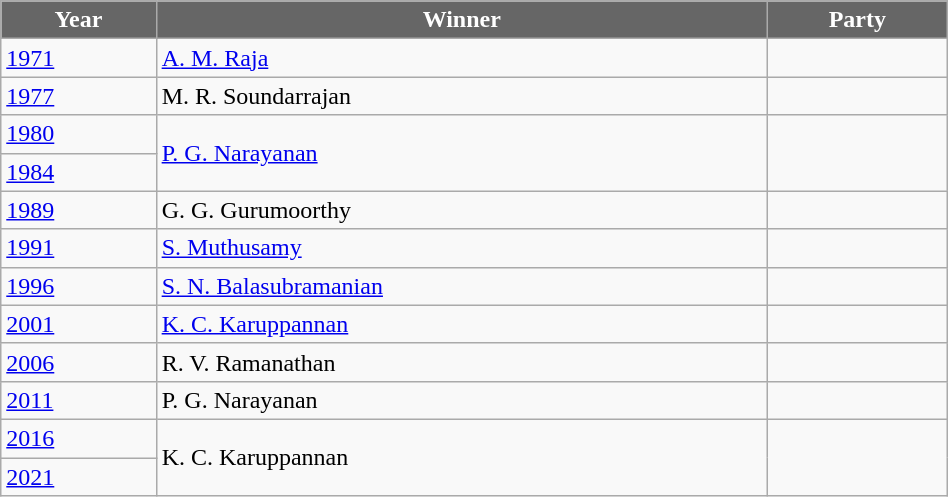<table class="wikitable sortable" width="50%">
<tr>
<th style="background-color:#666666; color:white">Year</th>
<th style="background-color:#666666; color:white">Winner</th>
<th style="background-color:#666666; color:white" colspan="2">Party</th>
</tr>
<tr>
<td><a href='#'>1971</a></td>
<td><a href='#'>A. M. Raja</a></td>
<td></td>
</tr>
<tr>
<td><a href='#'>1977</a></td>
<td>M. R. Soundarrajan</td>
<td></td>
</tr>
<tr>
<td><a href='#'>1980</a></td>
<td rowspan=2><a href='#'>P. G. Narayanan</a></td>
</tr>
<tr>
<td><a href='#'>1984</a></td>
</tr>
<tr>
<td><a href='#'>1989</a></td>
<td>G. G. Gurumoorthy</td>
<td></td>
</tr>
<tr>
<td><a href='#'>1991</a></td>
<td><a href='#'>S. Muthusamy</a></td>
<td></td>
</tr>
<tr>
<td><a href='#'>1996</a></td>
<td><a href='#'>S. N. Balasubramanian</a></td>
<td></td>
</tr>
<tr>
<td><a href='#'>2001</a></td>
<td><a href='#'>K. C. Karuppannan</a></td>
<td></td>
</tr>
<tr>
<td><a href='#'>2006</a></td>
<td>R. V. Ramanathan</td>
<td></td>
</tr>
<tr>
<td><a href='#'>2011</a></td>
<td>P. G. Narayanan</td>
<td></td>
</tr>
<tr>
<td><a href='#'>2016</a></td>
<td rowspan=2>K. C. Karuppannan</td>
</tr>
<tr>
<td><a href='#'>2021</a></td>
</tr>
</table>
